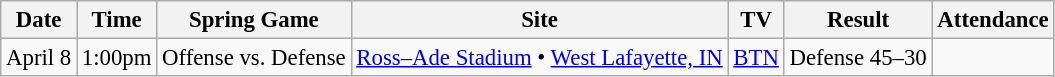<table class="wikitable" style="font-size:95%;">
<tr>
<th>Date</th>
<th>Time</th>
<th>Spring Game</th>
<th>Site</th>
<th>TV</th>
<th>Result</th>
<th>Attendance</th>
</tr>
<tr>
<td>April 8</td>
<td>1:00pm</td>
<td>Offense vs. Defense</td>
<td><a href='#'>Ross–Ade Stadium</a> • <a href='#'>West Lafayette, IN</a></td>
<td><a href='#'>BTN</a></td>
<td>Defense 45–30</td>
<td></td>
</tr>
</table>
